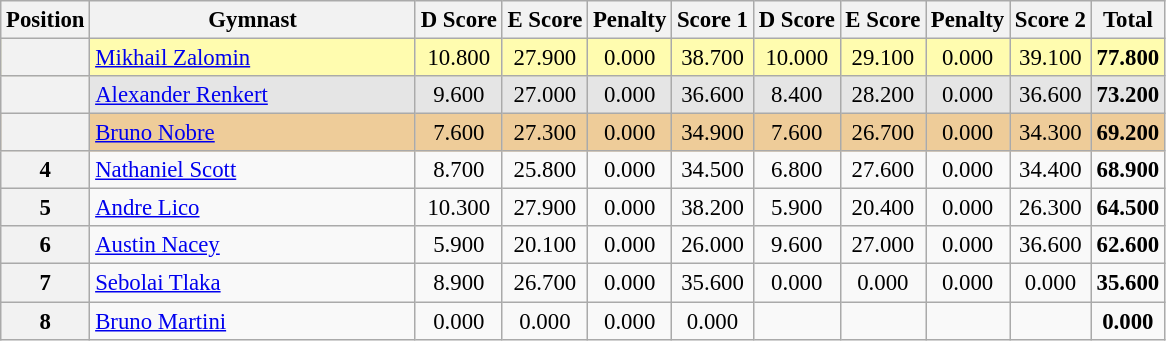<table class="wikitable sortable" style="text-align:center; font-size:95%">
<tr>
<th scope=col>Position</th>
<th scope="col" style="width:210px;">Gymnast</th>
<th scope=col>D Score</th>
<th scope=col>E Score</th>
<th scope=col>Penalty</th>
<th scope=col>Score 1</th>
<th scope=col>D Score</th>
<th scope=col>E Score</th>
<th scope=col>Penalty</th>
<th scope=col>Score 2</th>
<th scope=col>Total</th>
</tr>
<tr style="background:#fffcaf;">
<th scope=row style="text-align:center"></th>
<td style="text-align:left;"> <a href='#'>Mikhail Zalomin</a></td>
<td>10.800</td>
<td>27.900</td>
<td>0.000</td>
<td>38.700</td>
<td>10.000</td>
<td>29.100</td>
<td>0.000</td>
<td>39.100</td>
<td><strong>77.800</strong></td>
</tr>
<tr style="background:#e5e5e5;">
<th scope=row style="text-align:center"></th>
<td style="text-align:left;"> <a href='#'>Alexander Renkert</a></td>
<td>9.600</td>
<td>27.000</td>
<td>0.000</td>
<td>36.600</td>
<td>8.400</td>
<td>28.200</td>
<td>0.000</td>
<td>36.600</td>
<td><strong>73.200</strong></td>
</tr>
<tr style="background:#ec9;">
<th scope=row style="text-align:center"></th>
<td style="text-align:left;"> <a href='#'>Bruno Nobre</a></td>
<td>7.600</td>
<td>27.300</td>
<td>0.000</td>
<td>34.900</td>
<td>7.600</td>
<td>26.700</td>
<td>0.000</td>
<td>34.300</td>
<td><strong>69.200</strong></td>
</tr>
<tr>
<th scope=row style="text-align:center">4</th>
<td style="text-align:left;"> <a href='#'>Nathaniel Scott</a></td>
<td>8.700</td>
<td>25.800</td>
<td>0.000</td>
<td>34.500</td>
<td>6.800</td>
<td>27.600</td>
<td>0.000</td>
<td>34.400</td>
<td><strong>68.900</strong></td>
</tr>
<tr>
<th scope=row style="text-align:center">5</th>
<td style="text-align:left;"> <a href='#'>Andre Lico</a></td>
<td>10.300</td>
<td>27.900</td>
<td>0.000</td>
<td>38.200</td>
<td>5.900</td>
<td>20.400</td>
<td>0.000</td>
<td>26.300</td>
<td><strong>64.500</strong></td>
</tr>
<tr>
<th scope=row style="text-align:center">6</th>
<td style="text-align:left;"> <a href='#'>Austin Nacey</a></td>
<td>5.900</td>
<td>20.100</td>
<td>0.000</td>
<td>26.000</td>
<td>9.600</td>
<td>27.000</td>
<td>0.000</td>
<td>36.600</td>
<td><strong>62.600</strong></td>
</tr>
<tr>
<th scope=row style="text-align:center">7</th>
<td style="text-align:left;"> <a href='#'>Sebolai Tlaka</a></td>
<td>8.900</td>
<td>26.700</td>
<td>0.000</td>
<td>35.600</td>
<td>0.000</td>
<td>0.000</td>
<td>0.000</td>
<td>0.000</td>
<td><strong>35.600</strong></td>
</tr>
<tr>
<th scope=row style="text-align:center">8</th>
<td style="text-align:left;"> <a href='#'>Bruno Martini</a></td>
<td>0.000</td>
<td>0.000</td>
<td>0.000</td>
<td>0.000</td>
<td></td>
<td></td>
<td></td>
<td></td>
<td><strong>0.000</strong></td>
</tr>
</table>
